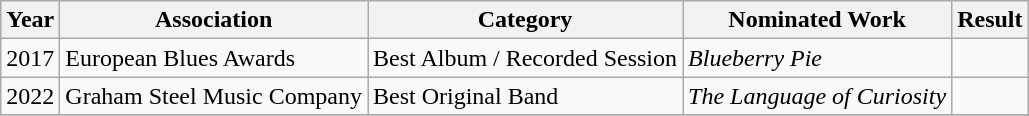<table class="wikitable">
<tr>
<th>Year</th>
<th>Association</th>
<th>Category</th>
<th>Nominated Work</th>
<th>Result</th>
</tr>
<tr>
<td>2017</td>
<td>European Blues Awards</td>
<td>Best Album / Recorded Session</td>
<td><em>Blueberry Pie</em></td>
<td></td>
</tr>
<tr>
<td>2022</td>
<td>Graham Steel Music Company</td>
<td>Best Original Band</td>
<td><em>The Language of Curiosity</em></td>
<td></td>
</tr>
<tr>
</tr>
</table>
